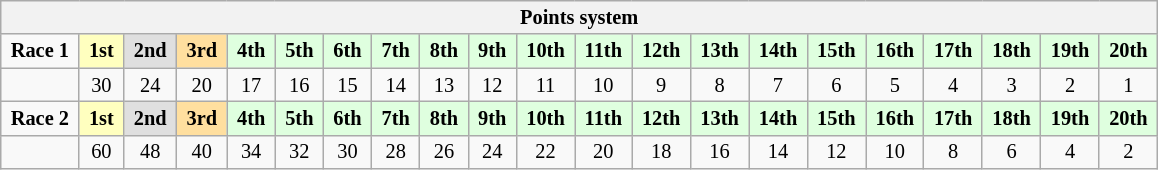<table class="wikitable" style="font-size:85%; text-align:center">
<tr>
<th colspan="21">Points system</th>
</tr>
<tr>
<td> <strong>Race 1</strong> </td>
<td style="background:#ffffbf;"> <strong>1st</strong> </td>
<td style="background:#dfdfdf;"> <strong>2nd</strong> </td>
<td style="background:#ffdf9f;"> <strong>3rd</strong> </td>
<td style="background:#dfffdf;"> <strong>4th</strong> </td>
<td style="background:#dfffdf;"> <strong>5th</strong> </td>
<td style="background:#dfffdf;"> <strong>6th</strong> </td>
<td style="background:#dfffdf;"> <strong>7th</strong> </td>
<td style="background:#dfffdf;"> <strong>8th</strong> </td>
<td style="background:#dfffdf;"> <strong>9th</strong> </td>
<td style="background:#dfffdf;"> <strong>10th</strong> </td>
<td style="background:#dfffdf;"> <strong>11th</strong> </td>
<td style="background:#dfffdf;"> <strong>12th</strong> </td>
<td style="background:#dfffdf;"> <strong>13th</strong> </td>
<td style="background:#dfffdf;"> <strong>14th</strong> </td>
<td style="background:#dfffdf;"> <strong>15th</strong> </td>
<td style="background:#dfffdf;"> <strong>16th</strong> </td>
<td style="background:#dfffdf;"> <strong>17th</strong> </td>
<td style="background:#dfffdf;"> <strong>18th</strong> </td>
<td style="background:#dfffdf;"> <strong>19th</strong> </td>
<td style="background:#dfffdf;"> <strong>20th</strong> </td>
</tr>
<tr>
<td></td>
<td>30</td>
<td>24</td>
<td>20</td>
<td>17</td>
<td>16</td>
<td>15</td>
<td>14</td>
<td>13</td>
<td>12</td>
<td>11</td>
<td>10</td>
<td>9</td>
<td>8</td>
<td>7</td>
<td>6</td>
<td>5</td>
<td>4</td>
<td>3</td>
<td>2</td>
<td>1</td>
</tr>
<tr>
<td> <strong>Race 2</strong> </td>
<td style="background:#ffffbf;"> <strong>1st</strong> </td>
<td style="background:#dfdfdf;"> <strong>2nd</strong> </td>
<td style="background:#ffdf9f;"> <strong>3rd</strong> </td>
<td style="background:#dfffdf;"> <strong>4th</strong> </td>
<td style="background:#dfffdf;"> <strong>5th</strong> </td>
<td style="background:#dfffdf;"> <strong>6th</strong> </td>
<td style="background:#dfffdf;"> <strong>7th</strong> </td>
<td style="background:#dfffdf;"> <strong>8th</strong> </td>
<td style="background:#dfffdf;"> <strong>9th</strong> </td>
<td style="background:#dfffdf;"> <strong>10th</strong> </td>
<td style="background:#dfffdf;"> <strong>11th</strong> </td>
<td style="background:#dfffdf;"> <strong>12th</strong> </td>
<td style="background:#dfffdf;"> <strong>13th</strong> </td>
<td style="background:#dfffdf;"> <strong>14th</strong> </td>
<td style="background:#dfffdf;"> <strong>15th</strong> </td>
<td style="background:#dfffdf;"> <strong>16th</strong> </td>
<td style="background:#dfffdf;"> <strong>17th</strong> </td>
<td style="background:#dfffdf;"> <strong>18th</strong> </td>
<td style="background:#dfffdf;"> <strong>19th</strong> </td>
<td style="background:#dfffdf;"> <strong>20th</strong> </td>
</tr>
<tr>
<td></td>
<td>60</td>
<td>48</td>
<td>40</td>
<td>34</td>
<td>32</td>
<td>30</td>
<td>28</td>
<td>26</td>
<td>24</td>
<td>22</td>
<td>20</td>
<td>18</td>
<td>16</td>
<td>14</td>
<td>12</td>
<td>10</td>
<td>8</td>
<td>6</td>
<td>4</td>
<td>2</td>
</tr>
</table>
